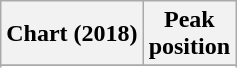<table class="wikitable sortable plainrowheaders" style="text-align:center">
<tr>
<th>Chart (2018)</th>
<th>Peak<br>position</th>
</tr>
<tr>
</tr>
<tr>
</tr>
<tr>
</tr>
<tr>
</tr>
</table>
